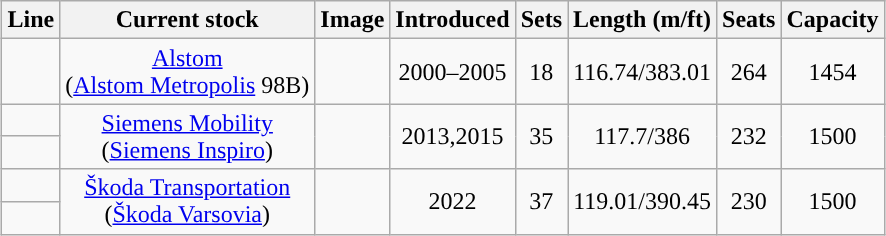<table class="wikitable" style="margin: 0 auto; text-align:center;">
<tr>
<th>Line</th>
<th>Current stock</th>
<th>Image</th>
<th>Introduced</th>
<th>Sets</th>
<th>Length (m/ft)</th>
<th>Seats</th>
<th>Capacity</th>
</tr>
<tr>
<td style="background: #"></td>
<td><a href='#'>Alstom</a><br>(<a href='#'>Alstom Metropolis</a> 98B)</td>
<td></td>
<td>2000–2005</td>
<td>18</td>
<td>116.74/383.01</td>
<td>264</td>
<td>1454</td>
</tr>
<tr>
<td style="background: #"></td>
<td rowspan="2"><a href='#'>Siemens Mobility</a><br>(<a href='#'>Siemens Inspiro</a>)</td>
<td rowspan="2"></td>
<td rowspan="2">2013,2015</td>
<td rowspan="2">35</td>
<td rowspan="2">117.7/386</td>
<td rowspan="2">232</td>
<td rowspan="2">1500</td>
</tr>
<tr>
<td style="background: #"></td>
</tr>
<tr>
<td style="background: #"></td>
<td rowspan="2"><a href='#'>Škoda Transportation</a><br>(<a href='#'>Škoda Varsovia</a>)</td>
<td rowspan="2"></td>
<td rowspan="2">2022</td>
<td rowspan="2">37</td>
<td rowspan="2">119.01/390.45</td>
<td rowspan="2">230</td>
<td rowspan="2">1500</td>
</tr>
<tr>
<td style="background: #"></td>
</tr>
</table>
